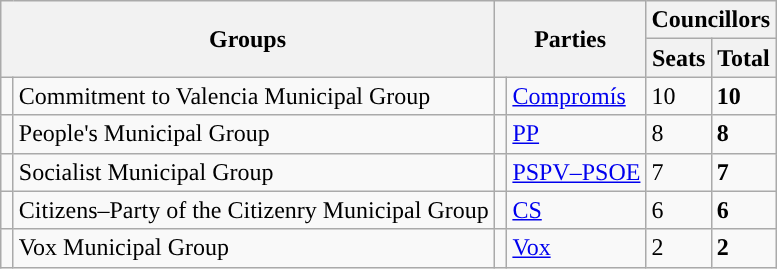<table class="wikitable" style="text-align:left;">
<tr>
<th rowspan="2" colspan="2">Groups</th>
<th rowspan="2" colspan="2">Parties</th>
<th colspan="2">Councillors</th>
</tr>
<tr>
<th>Seats</th>
<th>Total</th>
</tr>
<tr>
<td width="1" style="color:inherit;background:"></td>
<td>Commitment to Valencia Municipal Group</td>
<td width="1" style="color:inherit;background:"></td>
<td><a href='#'>Compromís</a></td>
<td>10</td>
<td><strong>10</strong></td>
</tr>
<tr>
<td style="color:inherit;background:"></td>
<td>People's Municipal Group</td>
<td style="color:inherit;background:"></td>
<td><a href='#'>PP</a></td>
<td>8</td>
<td><strong>8</strong></td>
</tr>
<tr>
<td style="color:inherit;background:"></td>
<td>Socialist Municipal Group</td>
<td style="color:inherit;background:"></td>
<td><a href='#'>PSPV–PSOE</a></td>
<td>7</td>
<td><strong>7</strong></td>
</tr>
<tr>
<td style="color:inherit;background:"></td>
<td>Citizens–Party of the Citizenry Municipal Group</td>
<td style="color:inherit;background:"></td>
<td><a href='#'>CS</a></td>
<td>6</td>
<td><strong>6</strong></td>
</tr>
<tr>
<td style="color:inherit;background:"></td>
<td>Vox Municipal Group</td>
<td style="color:inherit;background:"></td>
<td><a href='#'>Vox</a></td>
<td>2</td>
<td><strong>2</strong></td>
</tr>
</table>
